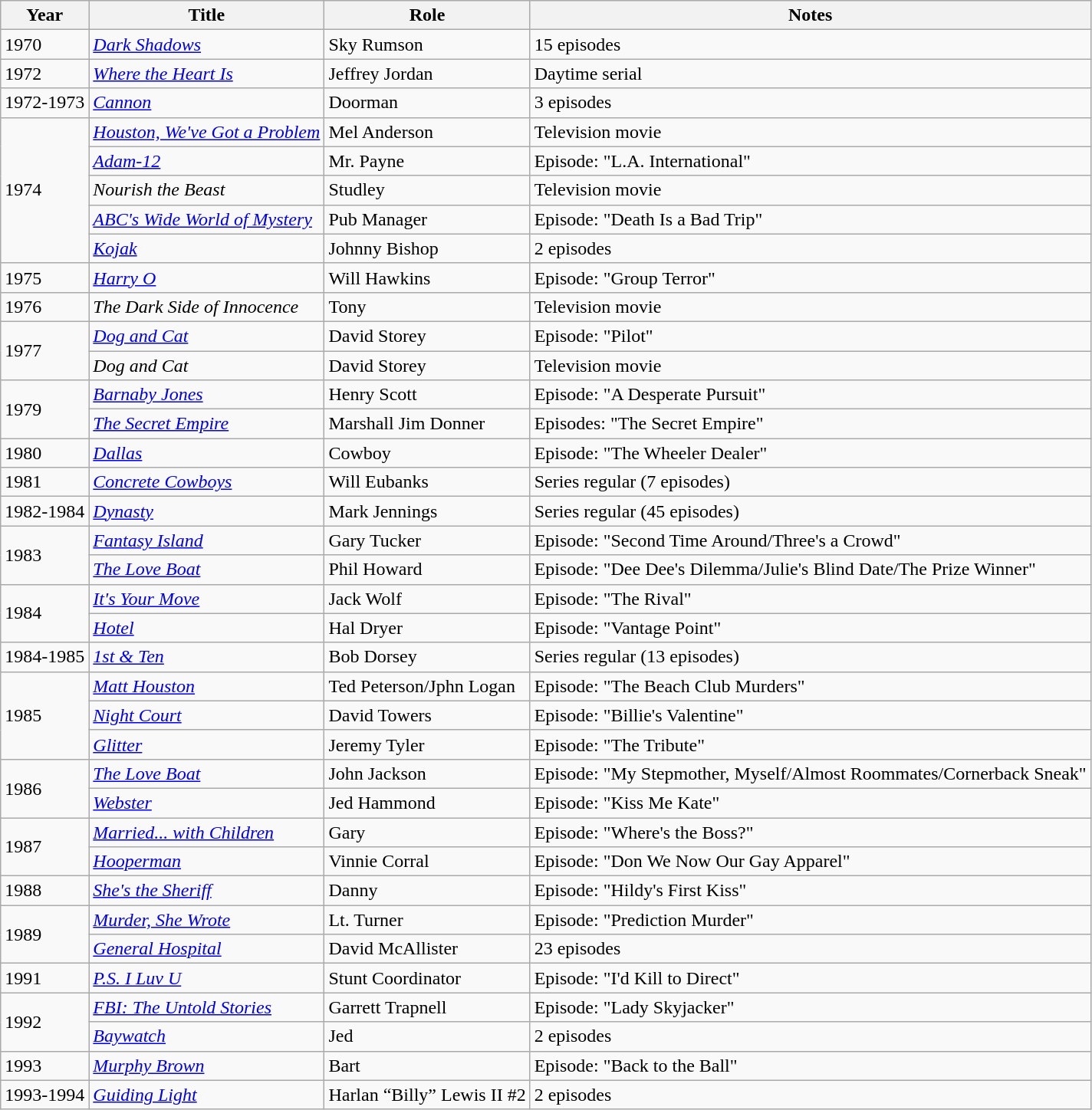<table class="wikitable">
<tr>
<th>Year</th>
<th>Title</th>
<th>Role</th>
<th>Notes</th>
</tr>
<tr>
<td>1970</td>
<td><em><a href='#'>Dark Shadows</a></em></td>
<td>Sky Rumson</td>
<td>15 episodes</td>
</tr>
<tr>
<td>1972</td>
<td><em><a href='#'>Where the Heart Is</a></em></td>
<td>Jeffrey Jordan</td>
<td>Daytime serial</td>
</tr>
<tr>
<td>1972-1973</td>
<td><em><a href='#'>Cannon</a></em></td>
<td>Doorman</td>
<td>3 episodes</td>
</tr>
<tr>
<td rowspan=5>1974</td>
<td><em><a href='#'>Houston, We've Got a Problem</a></em></td>
<td>Mel Anderson</td>
<td>Television movie</td>
</tr>
<tr>
<td><em><a href='#'>Adam-12</a></em></td>
<td>Mr. Payne</td>
<td>Episode: "L.A. International"</td>
</tr>
<tr>
<td><em>Nourish the Beast</em></td>
<td>Studley</td>
<td>Television movie</td>
</tr>
<tr>
<td><em><a href='#'>ABC's Wide World of Mystery</a></em></td>
<td>Pub Manager</td>
<td>Episode: "Death Is a Bad Trip"</td>
</tr>
<tr>
<td><em><a href='#'>Kojak</a></em></td>
<td>Johnny Bishop</td>
<td>2 episodes</td>
</tr>
<tr>
<td>1975</td>
<td><em><a href='#'>Harry O</a></em></td>
<td>Will Hawkins</td>
<td>Episode: "Group Terror"</td>
</tr>
<tr>
<td>1976</td>
<td><em>The Dark Side of Innocence</em></td>
<td>Tony</td>
<td>Television movie</td>
</tr>
<tr>
<td rowspan=2>1977</td>
<td><em><a href='#'>Dog and Cat</a></em></td>
<td>David Storey</td>
<td>Episode: "Pilot"</td>
</tr>
<tr>
<td><em>Dog and Cat</em></td>
<td>David Storey</td>
<td>Television movie</td>
</tr>
<tr>
<td rowspan=2>1979</td>
<td><em><a href='#'>Barnaby Jones</a></em></td>
<td>Henry Scott</td>
<td>Episode: "A Desperate Pursuit"</td>
</tr>
<tr>
<td><em><a href='#'>The Secret Empire</a></em></td>
<td>Marshall Jim Donner</td>
<td>Episodes: "The Secret Empire"</td>
</tr>
<tr>
<td>1980</td>
<td><em><a href='#'>Dallas</a></em></td>
<td>Cowboy</td>
<td>Episode: "The Wheeler Dealer"</td>
</tr>
<tr>
<td>1981</td>
<td><em><a href='#'>Concrete Cowboys</a></em></td>
<td>Will Eubanks</td>
<td>Series regular (7 episodes)</td>
</tr>
<tr>
<td>1982-1984</td>
<td><em><a href='#'>Dynasty</a></em></td>
<td>Mark Jennings</td>
<td>Series regular (45 episodes)</td>
</tr>
<tr>
<td rowspan=2>1983</td>
<td><em><a href='#'>Fantasy Island</a></em></td>
<td>Gary Tucker</td>
<td>Episode: "Second Time Around/Three's a Crowd"</td>
</tr>
<tr>
<td><em><a href='#'>The Love Boat</a></em></td>
<td>Phil Howard</td>
<td>Episode: "Dee Dee's Dilemma/Julie's Blind Date/The Prize Winner"</td>
</tr>
<tr>
<td rowspan=2>1984</td>
<td><em><a href='#'>It's Your Move</a></em></td>
<td>Jack Wolf</td>
<td>Episode: "The Rival"</td>
</tr>
<tr>
<td><em><a href='#'>Hotel</a></em></td>
<td>Hal Dryer</td>
<td>Episode: "Vantage Point"</td>
</tr>
<tr>
<td>1984-1985</td>
<td><em><a href='#'>1st & Ten</a></em></td>
<td>Bob Dorsey</td>
<td>Series regular (13 episodes)</td>
</tr>
<tr>
<td rowspan=3>1985</td>
<td><em><a href='#'>Matt Houston</a></em></td>
<td>Ted Peterson/Jphn Logan</td>
<td>Episode: "The Beach Club Murders"</td>
</tr>
<tr>
<td><em><a href='#'>Night Court</a></em></td>
<td>David Towers</td>
<td>Episode: "Billie's Valentine"</td>
</tr>
<tr>
<td><em><a href='#'>Glitter</a></em></td>
<td>Jeremy Tyler</td>
<td>Episode: "The Tribute"</td>
</tr>
<tr>
<td rowspan=2>1986</td>
<td><em><a href='#'>The Love Boat</a></em></td>
<td>John Jackson</td>
<td>Episode: "My Stepmother, Myself/Almost Roommates/Cornerback Sneak"</td>
</tr>
<tr>
<td><em><a href='#'>Webster</a></em></td>
<td>Jed Hammond</td>
<td>Episode: "Kiss Me Kate"</td>
</tr>
<tr>
<td rowspan=2>1987</td>
<td><em><a href='#'>Married... with Children</a></em></td>
<td>Gary</td>
<td>Episode: "Where's the Boss?"</td>
</tr>
<tr>
<td><em><a href='#'>Hooperman</a></em></td>
<td>Vinnie Corral</td>
<td>Episode: "Don We Now Our Gay Apparel"</td>
</tr>
<tr>
<td>1988</td>
<td><em><a href='#'>She's the Sheriff</a></em></td>
<td>Danny</td>
<td>Episode: "Hildy's First Kiss"</td>
</tr>
<tr>
<td rowspan=2>1989</td>
<td><em><a href='#'>Murder, She Wrote</a></em></td>
<td>Lt. Turner</td>
<td>Episode: "Prediction Murder"</td>
</tr>
<tr>
<td><em><a href='#'>General Hospital</a></em></td>
<td>David McAllister</td>
<td>23 episodes</td>
</tr>
<tr>
<td>1991</td>
<td><em><a href='#'>P.S. I Luv U</a></em></td>
<td>Stunt Coordinator</td>
<td>Episode: "I'd Kill to Direct"</td>
</tr>
<tr>
<td rowspan=2>1992</td>
<td><em><a href='#'>FBI: The Untold Stories</a></em></td>
<td>Garrett Trapnell</td>
<td>Episode: "Lady Skyjacker"</td>
</tr>
<tr>
<td><em><a href='#'>Baywatch</a></em></td>
<td>Jed</td>
<td>2 episodes</td>
</tr>
<tr>
<td>1993</td>
<td><em><a href='#'>Murphy Brown</a></em></td>
<td>Bart</td>
<td>Episode: "Back to the Ball"</td>
</tr>
<tr>
<td>1993-1994</td>
<td><em><a href='#'>Guiding Light</a></em></td>
<td>Harlan “Billy” Lewis II #2</td>
<td>2 episodes</td>
</tr>
</table>
